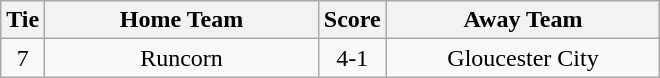<table class="wikitable" style="text-align:center;">
<tr>
<th width=20>Tie</th>
<th width=175>Home Team</th>
<th width=20>Score</th>
<th width=175>Away Team</th>
</tr>
<tr>
<td>7</td>
<td>Runcorn</td>
<td>4-1</td>
<td>Gloucester City</td>
</tr>
</table>
